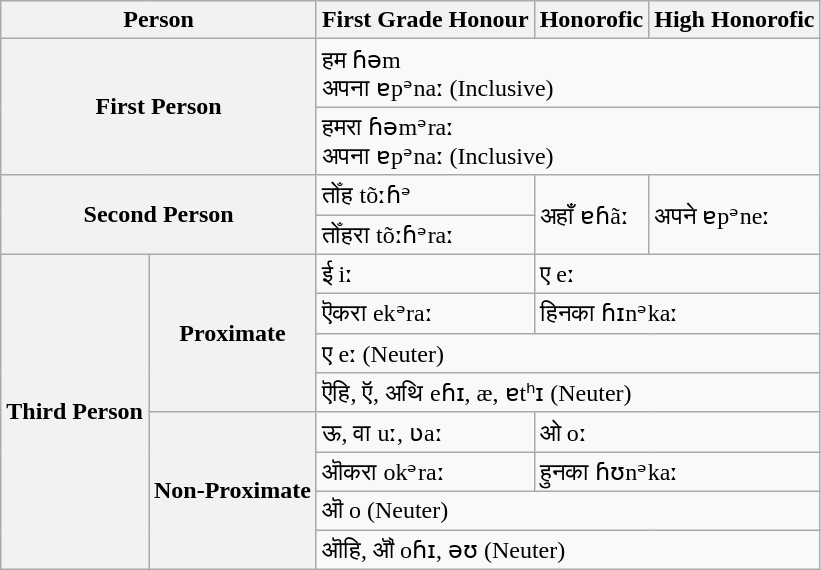<table class="wikitable">
<tr>
<th colspan="2">Person</th>
<th>First Grade Honour</th>
<th>Honorofic</th>
<th>High Honorofic</th>
</tr>
<tr>
<th colspan="2" rowspan="2">First Person</th>
<td colspan="3">हम ɦəm<br>अपना ɐpᵊnaː (Inclusive)</td>
</tr>
<tr>
<td colspan="3">हमरा ɦəmᵊraː<br>अपना ɐpᵊnaː (Inclusive)</td>
</tr>
<tr>
<th colspan="2" rowspan="2">Second Person</th>
<td>तोँह tõːɦᵊ</td>
<td rowspan="2">अहाँ ɐɦãː</td>
<td rowspan="2">अपने ɐpᵊneː</td>
</tr>
<tr>
<td>तोँहरा tõːɦᵊraː</td>
</tr>
<tr>
<th rowspan="8">Third Person</th>
<th rowspan="4">Proximate</th>
<td>ई iː</td>
<td colspan="2">ए eː</td>
</tr>
<tr>
<td>ऎकरा ekᵊraː</td>
<td colspan="2">हिनका ɦɪnᵊkaː</td>
</tr>
<tr>
<td colspan="3">ए eː (Neuter)</td>
</tr>
<tr>
<td colspan="3">ऎहि, ऍ, अथि eɦɪ, æ, ɐtʰɪ (Neuter)</td>
</tr>
<tr>
<th rowspan="4">Non-Proximate</th>
<td>ऊ, वा uː, ʋaː</td>
<td colspan="2">ओ oː</td>
</tr>
<tr>
<td>ऒकरा okᵊraː</td>
<td colspan="2">हुनका ɦʊnᵊkaː</td>
</tr>
<tr>
<td colspan="3">ऒ o (Neuter)</td>
</tr>
<tr>
<td colspan="3">ऒहि, ॵ oɦɪ, əʊ (Neuter)</td>
</tr>
</table>
